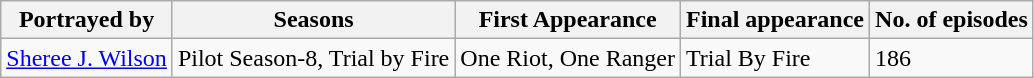<table class="wikitable" style="text-align:justify;">
<tr>
<th>Portrayed by</th>
<th>Seasons</th>
<th>First Appearance</th>
<th>Final appearance</th>
<th>No. of episodes</th>
</tr>
<tr>
<td><a href='#'>Sheree J. Wilson</a></td>
<td>Pilot Season-8, Trial by Fire</td>
<td>One Riot, One Ranger</td>
<td>Trial By Fire</td>
<td>186</td>
</tr>
</table>
